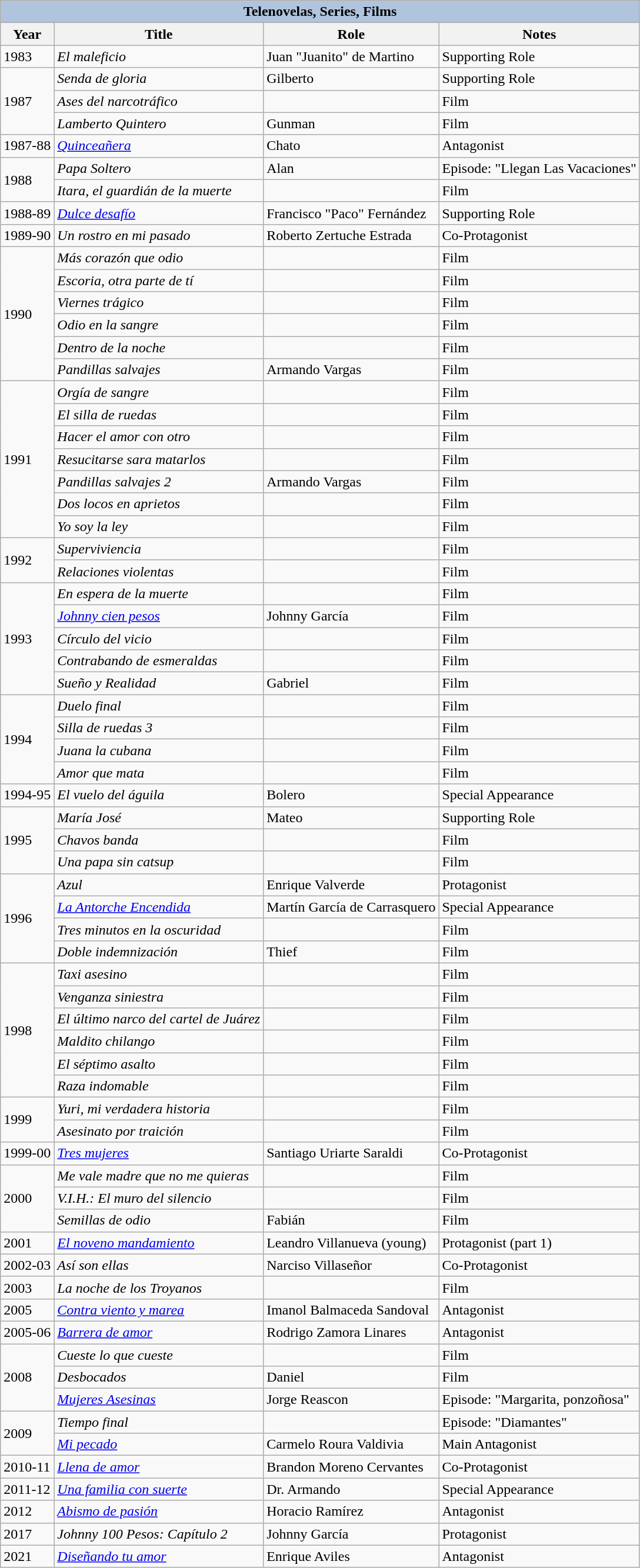<table class="wikitable">
<tr>
<th colspan="5" style="background:LightSteelBlue;">Telenovelas, Series, Films</th>
</tr>
<tr>
<th>Year</th>
<th>Title</th>
<th>Role</th>
<th>Notes</th>
</tr>
<tr>
<td>1983</td>
<td><em>El maleficio</em></td>
<td>Juan "Juanito" de Martino</td>
<td>Supporting Role</td>
</tr>
<tr>
<td rowspan=3>1987</td>
<td><em>Senda de gloria</em></td>
<td>Gilberto</td>
<td>Supporting Role</td>
</tr>
<tr>
<td><em>Ases del narcotráfico</em></td>
<td></td>
<td>Film</td>
</tr>
<tr>
<td><em>Lamberto Quintero</em></td>
<td>Gunman</td>
<td>Film</td>
</tr>
<tr>
<td>1987-88</td>
<td><em><a href='#'>Quinceañera</a></em></td>
<td>Chato</td>
<td>Antagonist</td>
</tr>
<tr>
<td rowspan=2>1988</td>
<td><em>Papa Soltero</em></td>
<td>Alan</td>
<td>Episode: "Llegan Las Vacaciones"</td>
</tr>
<tr>
<td><em>Itara, el guardián de la muerte</em></td>
<td></td>
<td>Film</td>
</tr>
<tr>
<td>1988-89</td>
<td><em><a href='#'>Dulce desafío</a></em></td>
<td>Francisco "Paco" Fernández</td>
<td>Supporting Role</td>
</tr>
<tr>
<td>1989-90</td>
<td><em>Un rostro en mi pasado</em></td>
<td>Roberto Zertuche Estrada</td>
<td>Co-Protagonist</td>
</tr>
<tr>
<td rowspan=6>1990</td>
<td><em>Más corazón que odio</em></td>
<td></td>
<td>Film</td>
</tr>
<tr>
<td><em>Escoria, otra parte de tí</em></td>
<td></td>
<td>Film</td>
</tr>
<tr>
<td><em>Viernes trágico</em></td>
<td></td>
<td>Film</td>
</tr>
<tr>
<td><em>Odio en la sangre</em></td>
<td></td>
<td>Film</td>
</tr>
<tr>
<td><em>Dentro de la noche</em></td>
<td></td>
<td>Film</td>
</tr>
<tr>
<td><em>Pandillas salvajes</em></td>
<td>Armando Vargas</td>
<td>Film</td>
</tr>
<tr>
<td rowspan=7>1991</td>
<td><em>Orgía de sangre</em></td>
<td></td>
<td>Film</td>
</tr>
<tr>
<td><em>El silla de ruedas</em></td>
<td></td>
<td>Film</td>
</tr>
<tr>
<td><em>Hacer el amor con otro</em></td>
<td></td>
<td>Film</td>
</tr>
<tr>
<td><em>Resucitarse sara matarlos</em></td>
<td></td>
<td>Film</td>
</tr>
<tr>
<td><em>Pandillas salvajes 2 </em></td>
<td>Armando Vargas</td>
<td>Film</td>
</tr>
<tr>
<td><em>Dos locos en aprietos</em></td>
<td></td>
<td>Film</td>
</tr>
<tr>
<td><em>Yo soy la ley</em></td>
<td></td>
<td>Film</td>
</tr>
<tr>
<td rowspan=2>1992</td>
<td><em>Superviviencia </em></td>
<td></td>
<td>Film</td>
</tr>
<tr>
<td><em>Relaciones violentas</em></td>
<td></td>
<td>Film</td>
</tr>
<tr>
<td rowspan=5>1993</td>
<td><em>En espera de la muerte</em></td>
<td></td>
<td>Film</td>
</tr>
<tr>
<td><em><a href='#'>Johnny cien pesos</a></em></td>
<td>Johnny García</td>
<td>Film</td>
</tr>
<tr>
<td><em>Círculo del vicio</em></td>
<td></td>
<td>Film</td>
</tr>
<tr>
<td><em>Contrabando de esmeraldas</em></td>
<td></td>
<td>Film</td>
</tr>
<tr>
<td><em>Sueño y Realidad</em></td>
<td>Gabriel</td>
<td>Film</td>
</tr>
<tr>
<td rowspan=4>1994</td>
<td><em>Duelo final</em></td>
<td></td>
<td>Film</td>
</tr>
<tr>
<td><em>Silla de ruedas 3</em></td>
<td></td>
<td>Film</td>
</tr>
<tr>
<td><em>Juana la cubana </em></td>
<td></td>
<td>Film</td>
</tr>
<tr>
<td><em>Amor que mata</em></td>
<td></td>
<td>Film</td>
</tr>
<tr>
<td>1994-95</td>
<td><em>El vuelo del águila</em></td>
<td>Bolero</td>
<td>Special Appearance</td>
</tr>
<tr>
<td rowspan=3>1995</td>
<td><em>María José</em></td>
<td>Mateo</td>
<td>Supporting Role</td>
</tr>
<tr>
<td><em>Chavos banda</em></td>
<td></td>
<td>Film</td>
</tr>
<tr>
<td><em>Una papa sin catsup</em></td>
<td></td>
<td>Film</td>
</tr>
<tr>
<td rowspan=4>1996</td>
<td><em>Azul</em></td>
<td>Enrique Valverde</td>
<td>Protagonist</td>
</tr>
<tr>
<td><em><a href='#'>La Antorche Encendida</a></em></td>
<td>Martín García de Carrasquero</td>
<td>Special Appearance</td>
</tr>
<tr>
<td><em>Tres minutos en la oscuridad</em></td>
<td></td>
<td>Film</td>
</tr>
<tr>
<td><em>Doble indemnización</em></td>
<td>Thief</td>
<td>Film</td>
</tr>
<tr>
<td rowspan=6>1998</td>
<td><em>Taxi asesino </em></td>
<td></td>
<td>Film</td>
</tr>
<tr>
<td><em>Venganza siniestra</em></td>
<td></td>
<td>Film</td>
</tr>
<tr>
<td><em>El último narco del cartel de Juárez</em></td>
<td></td>
<td>Film</td>
</tr>
<tr>
<td><em>Maldito chilango </em></td>
<td></td>
<td>Film</td>
</tr>
<tr>
<td><em>El séptimo asalto</em></td>
<td></td>
<td>Film</td>
</tr>
<tr>
<td><em>Raza indomable</em></td>
<td></td>
<td>Film</td>
</tr>
<tr>
<td rowspan=2>1999</td>
<td><em>Yuri, mi verdadera historia</em></td>
<td></td>
<td>Film</td>
</tr>
<tr>
<td><em>Asesinato por traición</em></td>
<td></td>
<td>Film</td>
</tr>
<tr>
<td>1999-00</td>
<td><em><a href='#'>Tres mujeres</a></em></td>
<td>Santiago Uriarte Saraldi</td>
<td>Co-Protagonist</td>
</tr>
<tr>
<td rowspan=3>2000</td>
<td><em>Me vale madre que no me quieras</em></td>
<td></td>
<td>Film</td>
</tr>
<tr>
<td><em>V.I.H.: El muro del silencio</em></td>
<td></td>
<td>Film</td>
</tr>
<tr>
<td><em>Semillas de odio</em></td>
<td>Fabián</td>
<td>Film</td>
</tr>
<tr>
<td>2001</td>
<td><em><a href='#'>El noveno mandamiento</a></em></td>
<td>Leandro Villanueva (young)</td>
<td>Protagonist (part 1)</td>
</tr>
<tr>
<td>2002-03</td>
<td><em>Así son ellas</em></td>
<td>Narciso Villaseñor</td>
<td>Co-Protagonist</td>
</tr>
<tr>
<td>2003</td>
<td><em>La noche de los Troyanos</em></td>
<td></td>
<td>Film</td>
</tr>
<tr>
<td>2005</td>
<td><em><a href='#'>Contra viento y marea</a></em></td>
<td>Imanol Balmaceda Sandoval</td>
<td>Antagonist</td>
</tr>
<tr>
<td>2005-06</td>
<td><em><a href='#'>Barrera de amor</a></em></td>
<td>Rodrigo Zamora Linares</td>
<td>Antagonist</td>
</tr>
<tr>
<td rowspan=3>2008</td>
<td><em>Cueste lo que cueste</em></td>
<td></td>
<td>Film</td>
</tr>
<tr>
<td><em>Desbocados </em></td>
<td>Daniel</td>
<td>Film</td>
</tr>
<tr>
<td><em><a href='#'>Mujeres Asesinas</a></em></td>
<td>Jorge Reascon</td>
<td>Episode: "Margarita, ponzoñosa"</td>
</tr>
<tr>
<td rowspan=2>2009</td>
<td><em>Tiempo final</em></td>
<td></td>
<td>Episode: "Diamantes"</td>
</tr>
<tr>
<td><em><a href='#'>Mi pecado</a></em></td>
<td>Carmelo Roura Valdivia</td>
<td>Main Antagonist</td>
</tr>
<tr>
<td>2010-11</td>
<td><em><a href='#'>Llena de amor</a></em></td>
<td>Brandon Moreno Cervantes</td>
<td>Co-Protagonist</td>
</tr>
<tr>
<td>2011-12</td>
<td><em><a href='#'>Una familia con suerte</a></em></td>
<td>Dr. Armando</td>
<td>Special Appearance</td>
</tr>
<tr>
<td>2012</td>
<td><em><a href='#'>Abismo de pasión</a></em></td>
<td>Horacio Ramírez</td>
<td>Antagonist</td>
</tr>
<tr>
<td>2017</td>
<td><em>Johnny 100 Pesos: Capítulo 2</em></td>
<td>Johnny García</td>
<td>Protagonist</td>
</tr>
<tr>
<td>2021</td>
<td><em><a href='#'>Diseñando tu amor</a></em></td>
<td>Enrique Aviles</td>
<td>Antagonist</td>
</tr>
</table>
